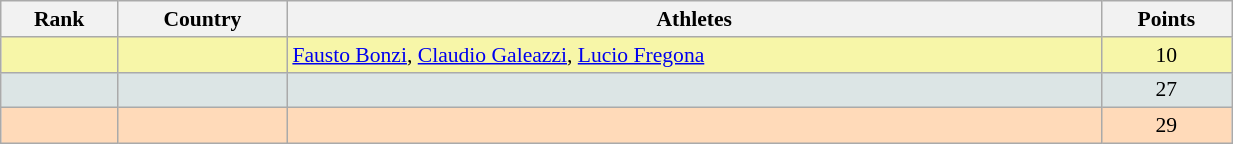<table class="wikitable" width=65% style="font-size:90%; text-align:center;">
<tr>
<th>Rank</th>
<th>Country</th>
<th>Athletes</th>
<th>Points</th>
</tr>
<tr bgcolor="#F7F6A8">
<td></td>
<td align=left></td>
<td align=left><a href='#'>Fausto Bonzi</a>, <a href='#'>Claudio Galeazzi</a>, <a href='#'>Lucio Fregona</a></td>
<td>10</td>
</tr>
<tr bgcolor="#DCE5E5">
<td></td>
<td align=left></td>
<td></td>
<td>27</td>
</tr>
<tr bgcolor="#FFDAB9">
<td></td>
<td align=left></td>
<td></td>
<td>29</td>
</tr>
</table>
